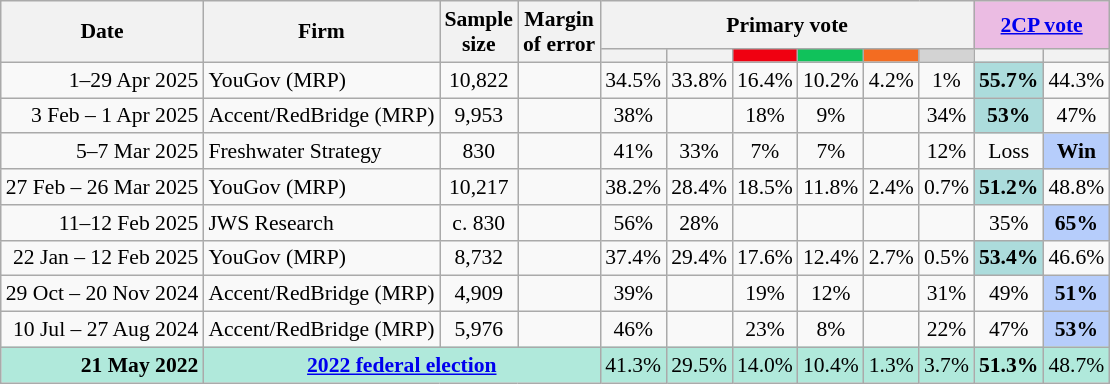<table class="nowrap wikitable tpl-blanktable" style=text-align:center;font-size:90%>
<tr>
<th rowspan=2>Date</th>
<th rowspan=2>Firm</th>
<th rowspan=2>Sample<br>size</th>
<th rowspan=2>Margin<br>of error</th>
<th colspan=6>Primary vote</th>
<th colspan=2 class=unsortable style=background:#ebbce3><a href='#'>2CP vote</a></th>
</tr>
<tr>
<th style=background:></th>
<th style=background:></th>
<th style="background:#F00011"></th>
<th style=background:#10C25B></th>
<th style=background:#f36c21></th>
<th style=background:lightgray></th>
<th class="unsortable" style=background:></th>
<th style=background:></th>
</tr>
<tr>
<td align=right>1–29 Apr 2025</td>
<td align=left>YouGov (MRP)</td>
<td>10,822</td>
<td></td>
<td>34.5%</td>
<td>33.8%</td>
<td>16.4%</td>
<td>10.2%</td>
<td>4.2%</td>
<td>1%</td>
<th style=background:#ACDCDC>55.7%</th>
<td>44.3%</td>
</tr>
<tr>
<td align=right>3 Feb – 1 Apr 2025</td>
<td align=left>Accent/RedBridge (MRP)</td>
<td>9,953</td>
<td></td>
<td>38%</td>
<td></td>
<td>18%</td>
<td>9%</td>
<td></td>
<td>34%</td>
<th style="background:#ACDCDC">53%</th>
<td>47%</td>
</tr>
<tr>
<td align=right>5–7 Mar 2025</td>
<td align=left>Freshwater Strategy</td>
<td>830</td>
<td></td>
<td>41%</td>
<td>33%</td>
<td>7%</td>
<td>7%</td>
<td></td>
<td>12%</td>
<td>Loss</td>
<th style="background:#B6CDFB"><strong>Win</strong></th>
</tr>
<tr>
<td align=right>27 Feb – 26 Mar 2025</td>
<td align=left>YouGov (MRP)</td>
<td>10,217</td>
<td></td>
<td>38.2%</td>
<td>28.4%</td>
<td>18.5%</td>
<td>11.8%</td>
<td>2.4%</td>
<td>0.7%</td>
<th style="background:#ACDCDC">51.2%</th>
<td>48.8%</td>
</tr>
<tr>
<td align=right>11–12 Feb 2025</td>
<td align=left>JWS Research</td>
<td>c. 830</td>
<td></td>
<td>56%</td>
<td>28%</td>
<td></td>
<td></td>
<td></td>
<td></td>
<td>35%</td>
<th style="background:#B6CDFB">65%</th>
</tr>
<tr>
<td align=right>22 Jan – 12 Feb 2025</td>
<td align=left>YouGov (MRP)</td>
<td>8,732</td>
<td></td>
<td>37.4%</td>
<td>29.4%</td>
<td>17.6%</td>
<td>12.4%</td>
<td>2.7%</td>
<td>0.5%</td>
<th style="background:#ACDCDC"><strong>53.4%</strong></th>
<td>46.6%</td>
</tr>
<tr>
<td align=right>29 Oct – 20 Nov 2024</td>
<td align=left>Accent/RedBridge (MRP)</td>
<td>4,909</td>
<td></td>
<td>39%</td>
<td></td>
<td>19%</td>
<td>12%</td>
<td></td>
<td>31%</td>
<td>49%</td>
<th style="background:#B6CDFB">51%</th>
</tr>
<tr>
<td align=right>10 Jul – 27 Aug 2024</td>
<td align=left>Accent/RedBridge (MRP)</td>
<td>5,976</td>
<td></td>
<td>46%</td>
<td></td>
<td>23%</td>
<td>8%</td>
<td></td>
<td>22%</td>
<td>47%</td>
<th style="background:#B6CDFB"><strong>53%</strong></th>
</tr>
<tr style="background:#b0e9db">
<td style="text-align:right" data-sort-value="21-May-2022"><strong>21 May 2022</strong></td>
<td colspan="3" style="text-align:center"><strong><a href='#'>2022 federal election</a></strong></td>
<td>41.3%</td>
<td>29.5%</td>
<td>14.0%</td>
<td>10.4%</td>
<td>1.3%</td>
<td>3.7%</td>
<td><strong>51.3%</strong></td>
<td>48.7%</td>
</tr>
</table>
